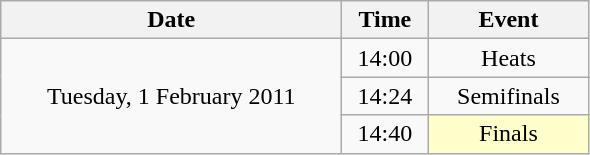<table class = "wikitable" style="text-align:center;">
<tr>
<th width=220>Date</th>
<th width=50>Time</th>
<th width=100>Event</th>
</tr>
<tr>
<td rowspan=3>Tuesday, 1 February 2011</td>
<td>14:00</td>
<td>Heats</td>
</tr>
<tr>
<td>14:24</td>
<td>Semifinals</td>
</tr>
<tr>
<td>14:40</td>
<td bgcolor=ffffcc>Finals</td>
</tr>
</table>
